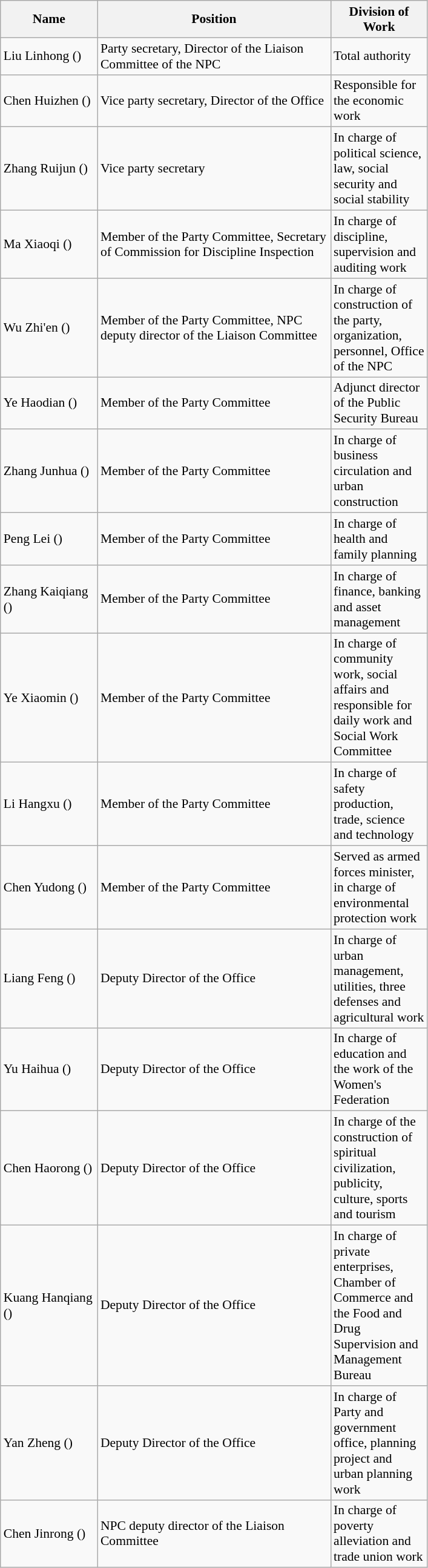<table class="wikitable" style="font-size:90%;">
<tr>
<th style="width:100px;">Name</th>
<th style="width:250px;">Position</th>
<th style="width:100px;">Division of Work</th>
</tr>
<tr>
<td>Liu Linhong ()</td>
<td>Party secretary, Director of the Liaison Committee of the NPC</td>
<td>Total authority</td>
</tr>
<tr>
<td>Chen Huizhen ()</td>
<td>Vice party secretary, Director of the Office</td>
<td>Responsible for the economic work</td>
</tr>
<tr>
<td>Zhang Ruijun ()</td>
<td>Vice party secretary</td>
<td>In charge of political science, law, social security and social stability</td>
</tr>
<tr>
<td>Ma Xiaoqi ()</td>
<td>Member of the Party Committee, Secretary of Commission for Discipline Inspection</td>
<td>In charge of discipline, supervision and auditing work</td>
</tr>
<tr>
<td>Wu Zhi'en ()</td>
<td>Member of the Party Committee, NPC deputy director of the Liaison Committee</td>
<td>In charge of construction of the party, organization, personnel, Office of the NPC</td>
</tr>
<tr>
<td>Ye Haodian ()</td>
<td>Member of the Party Committee</td>
<td>Adjunct director of the Public Security Bureau</td>
</tr>
<tr>
<td>Zhang Junhua ()</td>
<td>Member of the Party Committee</td>
<td>In charge of business circulation and urban construction</td>
</tr>
<tr>
<td>Peng Lei ()</td>
<td>Member of the Party Committee</td>
<td>In charge of health and family planning</td>
</tr>
<tr>
<td>Zhang Kaiqiang ()</td>
<td>Member of the Party Committee</td>
<td>In charge of finance, banking and asset management</td>
</tr>
<tr>
<td>Ye Xiaomin ()</td>
<td>Member of the Party Committee</td>
<td>In charge of community work, social affairs and responsible for daily work and Social Work Committee</td>
</tr>
<tr>
<td>Li Hangxu ()</td>
<td>Member of the Party Committee</td>
<td>In charge of safety production, trade, science and technology</td>
</tr>
<tr>
<td>Chen Yudong ()</td>
<td>Member of the Party Committee</td>
<td>Served as armed forces minister, in charge of environmental protection work</td>
</tr>
<tr>
<td>Liang Feng ()</td>
<td>Deputy Director of the Office</td>
<td>In charge of urban management, utilities, three defenses and agricultural work</td>
</tr>
<tr>
<td>Yu Haihua ()</td>
<td>Deputy Director of the Office</td>
<td>In charge of education and the work of the Women's Federation</td>
</tr>
<tr>
<td>Chen Haorong ()</td>
<td>Deputy Director of the Office</td>
<td>In charge of the construction of spiritual civilization, publicity, culture, sports and tourism</td>
</tr>
<tr>
<td>Kuang Hanqiang ()</td>
<td>Deputy Director of the Office</td>
<td>In charge of private enterprises, Chamber of Commerce and the Food and Drug Supervision and Management Bureau</td>
</tr>
<tr>
<td>Yan Zheng ()</td>
<td>Deputy Director of the Office</td>
<td>In charge of Party and government office, planning project and urban planning work</td>
</tr>
<tr>
<td>Chen Jinrong ()</td>
<td>NPC deputy director of the Liaison Committee</td>
<td>In charge of poverty alleviation and trade union work</td>
</tr>
</table>
